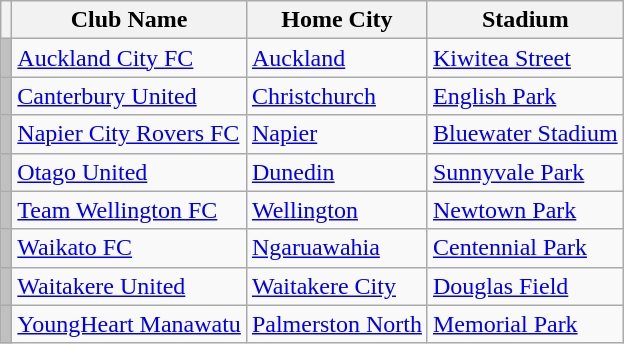<table class="wikitable sortable">
<tr>
<th></th>
<th>Club Name</th>
<th>Home City</th>
<th>Stadium</th>
</tr>
<tr>
<td style="background:silver"></td>
<td><a href='#'>Auckland City FC</a></td>
<td><a href='#'>Auckland</a></td>
<td><a href='#'>Kiwitea Street</a></td>
</tr>
<tr>
<td style="background:silver"></td>
<td><a href='#'>Canterbury United</a></td>
<td><a href='#'>Christchurch</a></td>
<td><a href='#'>English Park</a></td>
</tr>
<tr>
<td style="background:silver"></td>
<td><a href='#'>Napier City Rovers FC</a></td>
<td><a href='#'>Napier</a></td>
<td><a href='#'>Bluewater Stadium</a></td>
</tr>
<tr>
<td style="background:silver"></td>
<td><a href='#'>Otago United</a></td>
<td><a href='#'>Dunedin</a></td>
<td><a href='#'>Sunnyvale Park</a></td>
</tr>
<tr>
<td style="background:silver"></td>
<td><a href='#'>Team Wellington FC</a></td>
<td><a href='#'>Wellington</a></td>
<td><a href='#'>Newtown Park</a></td>
</tr>
<tr>
<td style="background:silver"></td>
<td><a href='#'>Waikato FC</a></td>
<td><a href='#'>Ngaruawahia</a></td>
<td><a href='#'>Centennial Park</a></td>
</tr>
<tr>
<td style="background:silver"></td>
<td><a href='#'>Waitakere United</a></td>
<td><a href='#'>Waitakere City</a></td>
<td><a href='#'>Douglas Field</a></td>
</tr>
<tr>
<td style="background:silver"></td>
<td><a href='#'>YoungHeart Manawatu</a></td>
<td><a href='#'>Palmerston North</a></td>
<td><a href='#'>Memorial Park</a></td>
</tr>
</table>
